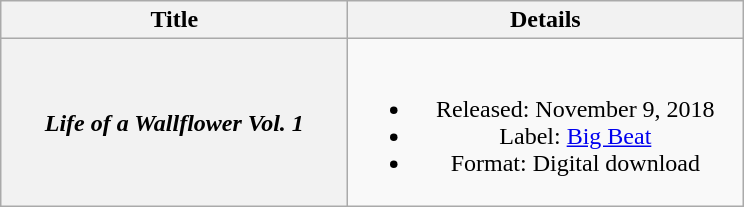<table class="wikitable plainrowheaders" style="text-align:center;">
<tr>
<th scope="col" style="width:14em;">Title</th>
<th scope="col" style="width:16em;">Details</th>
</tr>
<tr>
<th scope="row"><em>Life of a Wallflower Vol. 1</em></th>
<td><br><ul><li>Released: November 9, 2018</li><li>Label: <a href='#'>Big Beat</a></li><li>Format: Digital download</li></ul></td>
</tr>
</table>
